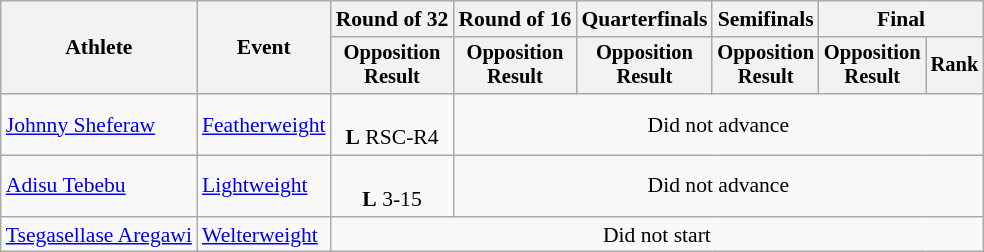<table class="wikitable" style="font-size:90%">
<tr>
<th rowspan="2">Athlete</th>
<th rowspan="2">Event</th>
<th>Round of 32</th>
<th>Round of 16</th>
<th>Quarterfinals</th>
<th>Semifinals</th>
<th colspan=2>Final</th>
</tr>
<tr style="font-size:95%">
<th>Opposition<br>Result</th>
<th>Opposition<br>Result</th>
<th>Opposition<br>Result</th>
<th>Opposition<br>Result</th>
<th>Opposition<br>Result</th>
<th>Rank</th>
</tr>
<tr align=center>
<td align=left><a href='#'>Johnny Sheferaw</a></td>
<td align=left><a href='#'>Featherweight</a></td>
<td><br><strong>L</strong> RSC-R4</td>
<td colspan=5>Did not advance</td>
</tr>
<tr align=center>
<td align=left><a href='#'>Adisu Tebebu</a></td>
<td align=left><a href='#'>Lightweight</a></td>
<td><br><strong>L</strong> 3-15</td>
<td colspan=5>Did not advance</td>
</tr>
<tr align=center>
<td align=left><a href='#'>Tsegasellase Aregawi</a></td>
<td align=left><a href='#'>Welterweight</a></td>
<td colspan=6>Did not start</td>
</tr>
</table>
